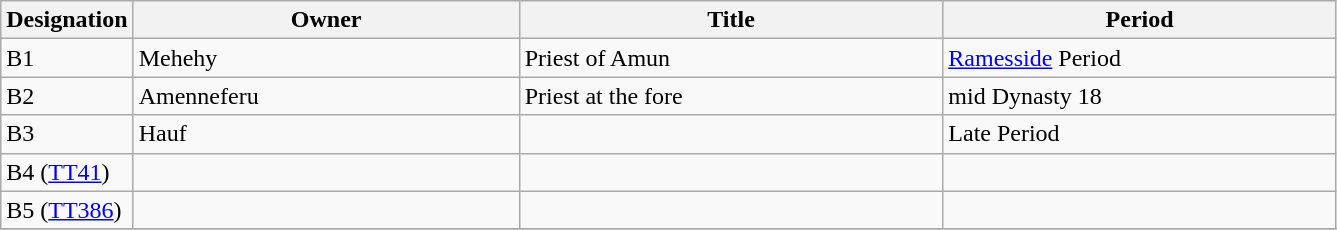<table class="wikitable">
<tr>
<th width="50">Designation</th>
<th width="250">Owner</th>
<th width="275">Title</th>
<th width="255">Period</th>
</tr>
<tr>
<td>B1</td>
<td>Mehehy</td>
<td>Priest of Amun</td>
<td><a href='#'>Ramesside</a> Period</td>
</tr>
<tr>
<td>B2</td>
<td>Amenneferu</td>
<td>Priest at the fore</td>
<td>mid Dynasty 18</td>
</tr>
<tr>
<td>B3</td>
<td>Hauf</td>
<td></td>
<td>Late Period</td>
</tr>
<tr>
<td>B4 (<a href='#'>TT41</a>)</td>
<td></td>
<td></td>
<td></td>
</tr>
<tr>
<td>B5 (<a href='#'>TT386</a>)</td>
<td></td>
<td></td>
<td></td>
</tr>
<tr>
</tr>
</table>
